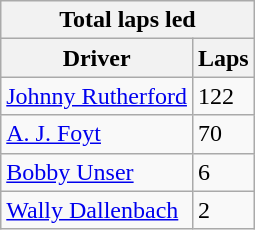<table class="wikitable">
<tr>
<th colspan=2>Total laps led</th>
</tr>
<tr>
<th>Driver</th>
<th>Laps</th>
</tr>
<tr>
<td><a href='#'>Johnny Rutherford</a></td>
<td>122</td>
</tr>
<tr>
<td><a href='#'>A. J. Foyt</a></td>
<td>70</td>
</tr>
<tr>
<td><a href='#'>Bobby Unser</a></td>
<td>6</td>
</tr>
<tr>
<td><a href='#'>Wally Dallenbach</a></td>
<td>2</td>
</tr>
</table>
